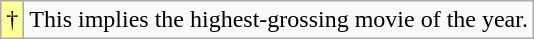<table class="wikitable">
<tr>
<td style="background-color:#FFFF99">†</td>
<td>This implies the highest-grossing movie of the year.</td>
</tr>
</table>
